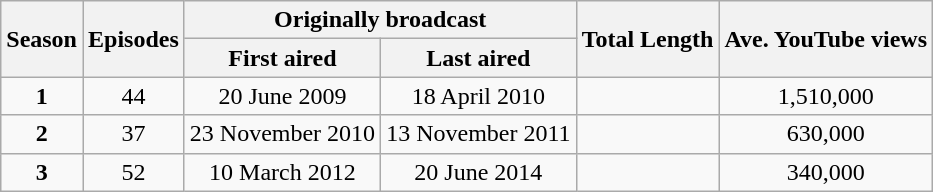<table class="wikitable" style="text-align: center">
<tr>
<th rowspan=2>Season</th>
<th rowspan=2>Episodes</th>
<th colspan=2>Originally broadcast</th>
<th rowspan=2>Total Length</th>
<th rowspan=2>Ave. YouTube views</th>
</tr>
<tr>
<th>First aired</th>
<th>Last aired</th>
</tr>
<tr>
<td><strong>1</strong></td>
<td>44</td>
<td>20 June 2009</td>
<td>18 April 2010</td>
<td></td>
<td>1,510,000</td>
</tr>
<tr>
<td><strong>2</strong></td>
<td>37</td>
<td>23 November 2010</td>
<td>13 November 2011</td>
<td></td>
<td>630,000</td>
</tr>
<tr>
<td><strong>3</strong></td>
<td>52</td>
<td>10 March 2012</td>
<td>20 June 2014</td>
<td></td>
<td>340,000</td>
</tr>
</table>
